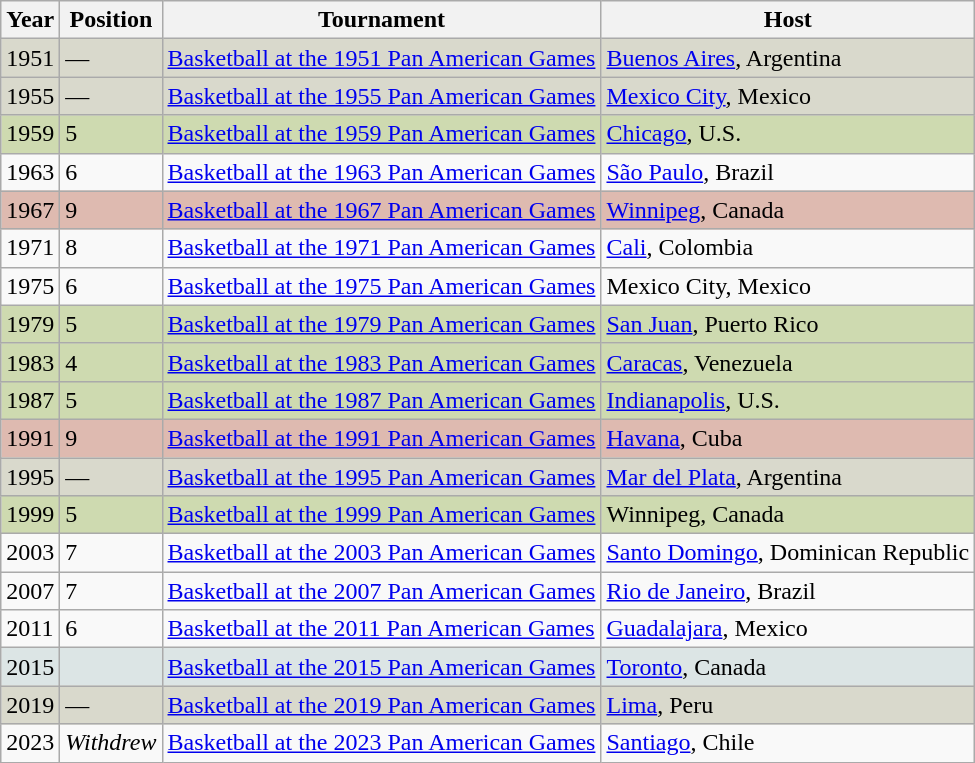<table class="wikitable">
<tr>
<th>Year</th>
<th>Position</th>
<th>Tournament</th>
<th>Host</th>
</tr>
<tr style="background:#d9d9cc;">
<td>1951</td>
<td>—</td>
<td><a href='#'>Basketball at the 1951 Pan American Games</a></td>
<td><a href='#'>Buenos Aires</a>, Argentina</td>
</tr>
<tr style="background:#d9d9cc;">
<td>1955</td>
<td>—</td>
<td><a href='#'>Basketball at the 1955 Pan American Games</a></td>
<td><a href='#'>Mexico City</a>, Mexico</td>
</tr>
<tr style="background:#cedab0;">
<td>1959</td>
<td>5</td>
<td><a href='#'>Basketball at the 1959 Pan American Games</a></td>
<td><a href='#'>Chicago</a>, U.S.</td>
</tr>
<tr>
<td>1963</td>
<td>6</td>
<td><a href='#'>Basketball at the 1963 Pan American Games</a></td>
<td><a href='#'>São Paulo</a>, Brazil</td>
</tr>
<tr style="background:#debab0;">
<td>1967</td>
<td>9</td>
<td><a href='#'>Basketball at the 1967 Pan American Games</a></td>
<td><a href='#'>Winnipeg</a>, Canada</td>
</tr>
<tr>
<td>1971</td>
<td>8</td>
<td><a href='#'>Basketball at the 1971 Pan American Games</a></td>
<td><a href='#'>Cali</a>, Colombia</td>
</tr>
<tr>
<td>1975</td>
<td>6</td>
<td><a href='#'>Basketball at the 1975 Pan American Games</a></td>
<td>Mexico City, Mexico</td>
</tr>
<tr style="background:#cedab0;">
<td>1979</td>
<td>5</td>
<td><a href='#'>Basketball at the 1979 Pan American Games</a></td>
<td><a href='#'>San Juan</a>, Puerto Rico</td>
</tr>
<tr style="background:#cedab0;">
<td>1983</td>
<td>4</td>
<td><a href='#'>Basketball at the 1983 Pan American Games</a></td>
<td><a href='#'>Caracas</a>, Venezuela</td>
</tr>
<tr style="background:#cedab0;">
<td>1987</td>
<td>5</td>
<td><a href='#'>Basketball at the 1987 Pan American Games</a></td>
<td><a href='#'>Indianapolis</a>, U.S.</td>
</tr>
<tr style="background:#debab0;">
<td>1991</td>
<td>9</td>
<td><a href='#'>Basketball at the 1991 Pan American Games</a></td>
<td><a href='#'>Havana</a>, Cuba</td>
</tr>
<tr style="background:#d9d9cc;">
<td>1995</td>
<td>—</td>
<td><a href='#'>Basketball at the 1995 Pan American Games</a></td>
<td><a href='#'>Mar del Plata</a>, Argentina</td>
</tr>
<tr style="background:#cedab0;">
<td>1999</td>
<td>5</td>
<td><a href='#'>Basketball at the 1999 Pan American Games</a></td>
<td>Winnipeg, Canada</td>
</tr>
<tr>
<td>2003</td>
<td>7</td>
<td><a href='#'>Basketball at the 2003 Pan American Games</a></td>
<td><a href='#'>Santo Domingo</a>, Dominican Republic</td>
</tr>
<tr>
<td>2007</td>
<td>7</td>
<td><a href='#'>Basketball at the 2007 Pan American Games</a></td>
<td><a href='#'>Rio de Janeiro</a>, Brazil</td>
</tr>
<tr>
<td>2011</td>
<td>6</td>
<td><a href='#'>Basketball at the 2011 Pan American Games</a></td>
<td><a href='#'>Guadalajara</a>, Mexico</td>
</tr>
<tr style="background:#dce5e5;">
<td>2015</td>
<td></td>
<td><a href='#'>Basketball at the 2015 Pan American Games</a></td>
<td><a href='#'>Toronto</a>, Canada</td>
</tr>
<tr style="background:#d9d9cc;">
<td>2019</td>
<td>—</td>
<td><a href='#'>Basketball at the 2019 Pan American Games</a></td>
<td><a href='#'>Lima</a>, Peru</td>
</tr>
<tr>
<td>2023</td>
<td><em>Withdrew</em></td>
<td><a href='#'>Basketball at the 2023 Pan American Games</a></td>
<td><a href='#'>Santiago</a>, Chile</td>
</tr>
</table>
